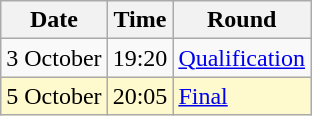<table class="wikitable">
<tr>
<th>Date</th>
<th>Time</th>
<th>Round</th>
</tr>
<tr>
<td>3 October</td>
<td>19:20</td>
<td><a href='#'>Qualification</a></td>
</tr>
<tr style=background:lemonchiffon>
<td>5 October</td>
<td>20:05</td>
<td><a href='#'>Final</a></td>
</tr>
</table>
